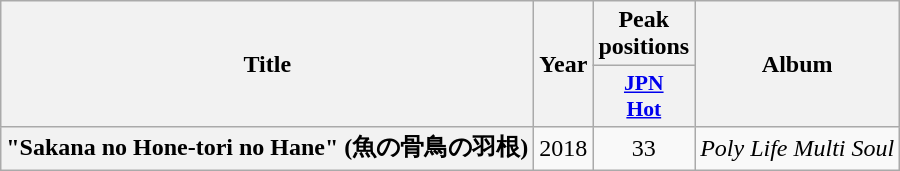<table class="wikitable plainrowheaders" style="text-align:center;">
<tr>
<th scope="col" rowspan="2">Title</th>
<th scope="col" rowspan="2" style="width:2em;">Year</th>
<th scope="col" colspan="1">Peak positions</th>
<th scope="col" rowspan="2">Album</th>
</tr>
<tr>
<th scope="col" style="width:4em;font-size:90%;"><a href='#'>JPN<br>Hot</a><br></th>
</tr>
<tr>
<th scope="row">"Sakana no Hone-tori no Hane" (魚の骨鳥の羽根)</th>
<td>2018</td>
<td>33</td>
<td><em>Poly Life Multi Soul</em></td>
</tr>
</table>
